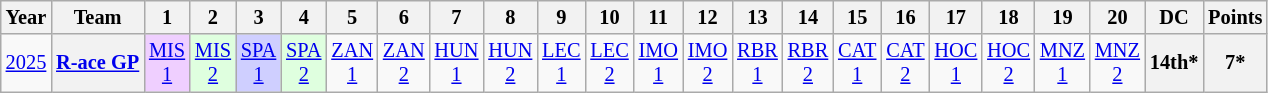<table class="wikitable" style="text-align:center; font-size:85%">
<tr>
<th>Year</th>
<th>Team</th>
<th>1</th>
<th>2</th>
<th>3</th>
<th>4</th>
<th>5</th>
<th>6</th>
<th>7</th>
<th>8</th>
<th>9</th>
<th>10</th>
<th>11</th>
<th>12</th>
<th>13</th>
<th>14</th>
<th>15</th>
<th>16</th>
<th>17</th>
<th>18</th>
<th>19</th>
<th>20</th>
<th>DC</th>
<th>Points</th>
</tr>
<tr>
<td><a href='#'>2025</a></td>
<th nowrap><a href='#'>R-ace GP</a></th>
<td style="background:#efcfff;"><a href='#'>MIS<br>1</a><br></td>
<td style="background:#dfffdf;"><a href='#'>MIS<br>2</a><br></td>
<td style="background:#cfcfff;"><a href='#'>SPA<br>1</a><br></td>
<td style="background:#dfffdf;"><a href='#'>SPA<br>2</a><br></td>
<td style="background:#;"><a href='#'>ZAN<br>1</a></td>
<td style="background:#;"><a href='#'>ZAN<br>2</a></td>
<td style="background:#;"><a href='#'>HUN<br>1</a></td>
<td style="background:#;"><a href='#'>HUN<br>2</a></td>
<td style="background:#;"><a href='#'>LEC<br>1</a></td>
<td style="background:#;"><a href='#'>LEC<br>2</a></td>
<td style="background:#;"><a href='#'>IMO<br>1</a></td>
<td style="background:#;"><a href='#'>IMO<br>2</a></td>
<td style="background:#;"><a href='#'>RBR<br>1</a></td>
<td style="background:#;"><a href='#'>RBR<br>2</a></td>
<td style="background:#;"><a href='#'>CAT<br>1</a></td>
<td style="background:#;"><a href='#'>CAT<br>2</a></td>
<td style="background:#;"><a href='#'>HOC<br>1</a></td>
<td style="background:#;"><a href='#'>HOC<br>2</a></td>
<td style="background:#;"><a href='#'>MNZ<br>1</a></td>
<td style="background:#;"><a href='#'>MNZ<br>2</a></td>
<th>14th*</th>
<th>7*</th>
</tr>
</table>
